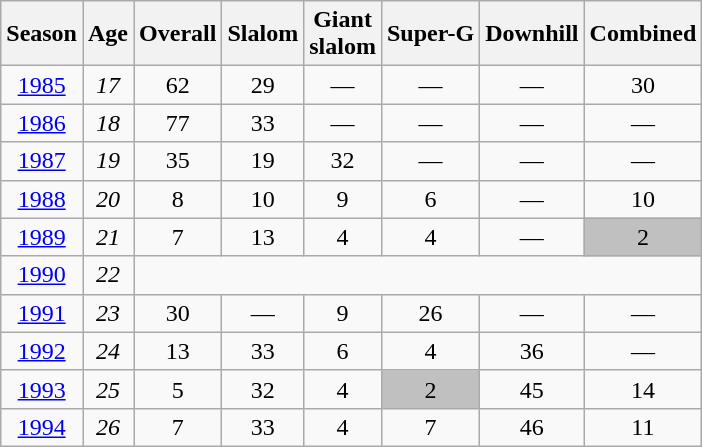<table class=wikitable style="text-align:center">
<tr>
<th>Season</th>
<th>Age</th>
<th>Overall</th>
<th>Slalom</th>
<th>Giant<br>slalom</th>
<th>Super-G</th>
<th>Downhill</th>
<th>Combined</th>
</tr>
<tr>
<td><a href='#'>1985</a></td>
<td><em>17</em></td>
<td>62</td>
<td>29</td>
<td>—</td>
<td>—</td>
<td>—</td>
<td>30</td>
</tr>
<tr>
<td><a href='#'>1986</a></td>
<td><em>18</em></td>
<td>77</td>
<td>33</td>
<td>—</td>
<td>—</td>
<td>—</td>
<td>—</td>
</tr>
<tr>
<td><a href='#'>1987</a></td>
<td><em>19</em></td>
<td>35</td>
<td>19</td>
<td>32</td>
<td>—</td>
<td>—</td>
<td>—</td>
</tr>
<tr>
<td><a href='#'>1988</a></td>
<td><em>20</em></td>
<td>8</td>
<td>10</td>
<td>9</td>
<td>6</td>
<td>—</td>
<td>10</td>
</tr>
<tr>
<td><a href='#'>1989</a></td>
<td><em>21</em></td>
<td>7</td>
<td>13</td>
<td>4</td>
<td>4</td>
<td>—</td>
<td bgcolor="silver">2</td>
</tr>
<tr>
<td><a href='#'>1990</a></td>
<td><em>22</em></td>
<td colspan=6></td>
</tr>
<tr>
<td><a href='#'>1991</a></td>
<td><em>23</em></td>
<td>30</td>
<td>—</td>
<td>9</td>
<td>26</td>
<td>—</td>
<td>—</td>
</tr>
<tr>
<td><a href='#'>1992</a></td>
<td><em>24</em></td>
<td>13</td>
<td>33</td>
<td>6</td>
<td>4</td>
<td>36</td>
<td>—</td>
</tr>
<tr>
<td><a href='#'>1993</a></td>
<td><em>25</em></td>
<td>5</td>
<td>32</td>
<td>4</td>
<td bgcolor="silver">2</td>
<td>45</td>
<td>14</td>
</tr>
<tr>
<td><a href='#'>1994</a></td>
<td><em>26</em></td>
<td>7</td>
<td>33</td>
<td>4</td>
<td>7</td>
<td>46</td>
<td>11</td>
</tr>
</table>
